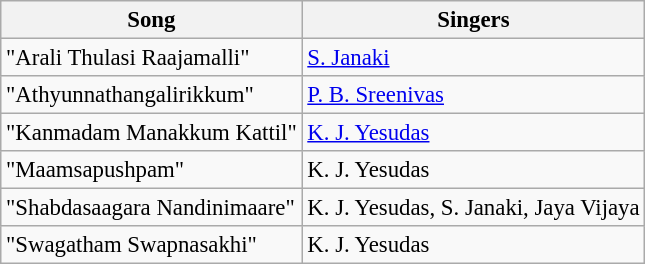<table class="wikitable" style="font-size:95%;">
<tr>
<th>Song</th>
<th>Singers</th>
</tr>
<tr>
<td>"Arali Thulasi Raajamalli"</td>
<td><a href='#'>S. Janaki</a></td>
</tr>
<tr>
<td>"Athyunnathangalirikkum"</td>
<td><a href='#'>P. B. Sreenivas</a></td>
</tr>
<tr>
<td>"Kanmadam Manakkum Kattil"</td>
<td><a href='#'>K. J. Yesudas</a></td>
</tr>
<tr>
<td>"Maamsapushpam"</td>
<td>K. J. Yesudas</td>
</tr>
<tr>
<td>"Shabdasaagara Nandinimaare"</td>
<td>K. J. Yesudas, S. Janaki, Jaya Vijaya</td>
</tr>
<tr>
<td>"Swagatham Swapnasakhi"</td>
<td>K. J. Yesudas</td>
</tr>
</table>
